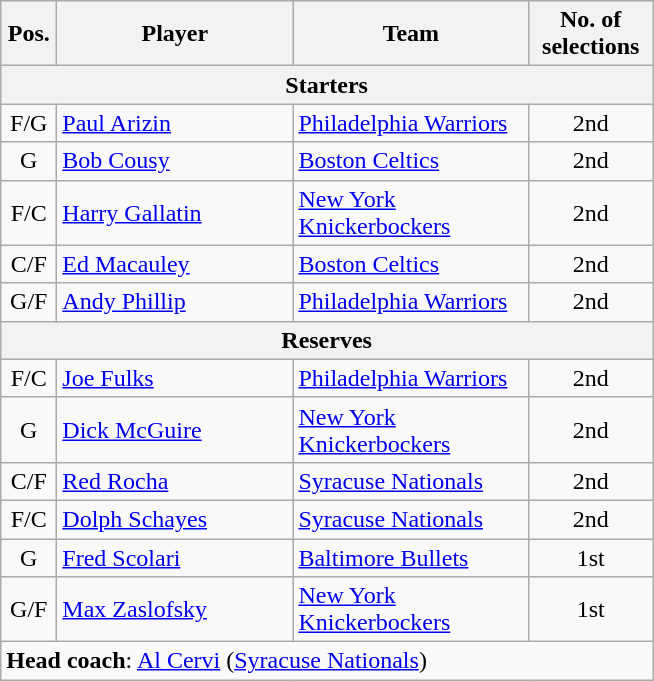<table class="wikitable">
<tr>
<th scope="col" width="30px">Pos.</th>
<th scope="col" width="150px">Player</th>
<th scope="col" width="150px">Team</th>
<th scope="col" width="75px">No. of selections</th>
</tr>
<tr>
<th scope="col" colspan="4">Starters</th>
</tr>
<tr>
<td style="text-align:center">F/G</td>
<td><a href='#'>Paul Arizin</a></td>
<td><a href='#'>Philadelphia Warriors</a></td>
<td style="text-align:center">2nd</td>
</tr>
<tr>
<td style="text-align:center">G</td>
<td><a href='#'>Bob Cousy</a></td>
<td><a href='#'>Boston Celtics</a></td>
<td style="text-align:center">2nd</td>
</tr>
<tr>
<td style="text-align:center">F/C</td>
<td><a href='#'>Harry Gallatin</a></td>
<td><a href='#'>New York Knickerbockers</a></td>
<td style="text-align:center">2nd</td>
</tr>
<tr>
<td style="text-align:center">C/F</td>
<td><a href='#'>Ed Macauley</a></td>
<td><a href='#'>Boston Celtics</a></td>
<td style="text-align:center">2nd</td>
</tr>
<tr>
<td style="text-align:center">G/F</td>
<td><a href='#'>Andy Phillip</a></td>
<td><a href='#'>Philadelphia Warriors</a></td>
<td style="text-align:center">2nd</td>
</tr>
<tr>
<th scope="col" colspan="4">Reserves</th>
</tr>
<tr>
<td style="text-align:center">F/C</td>
<td><a href='#'>Joe Fulks</a></td>
<td><a href='#'>Philadelphia Warriors</a></td>
<td style="text-align:center">2nd</td>
</tr>
<tr>
<td style="text-align:center">G</td>
<td><a href='#'>Dick McGuire</a></td>
<td><a href='#'>New York Knickerbockers</a></td>
<td style="text-align:center">2nd</td>
</tr>
<tr>
<td style="text-align:center">C/F</td>
<td><a href='#'>Red Rocha</a></td>
<td><a href='#'>Syracuse Nationals</a></td>
<td style="text-align:center">2nd</td>
</tr>
<tr>
<td style="text-align:center">F/C</td>
<td><a href='#'>Dolph Schayes</a></td>
<td><a href='#'>Syracuse Nationals</a></td>
<td style="text-align:center">2nd</td>
</tr>
<tr>
<td style="text-align:center">G</td>
<td><a href='#'>Fred Scolari</a></td>
<td><a href='#'>Baltimore Bullets</a></td>
<td style="text-align:center">1st</td>
</tr>
<tr>
<td style="text-align:center">G/F</td>
<td><a href='#'>Max Zaslofsky</a></td>
<td><a href='#'>New York Knickerbockers</a></td>
<td style="text-align:center">1st</td>
</tr>
<tr>
<td colspan="4"><strong>Head coach</strong>: <a href='#'>Al Cervi</a> (<a href='#'>Syracuse Nationals</a>)</td>
</tr>
</table>
